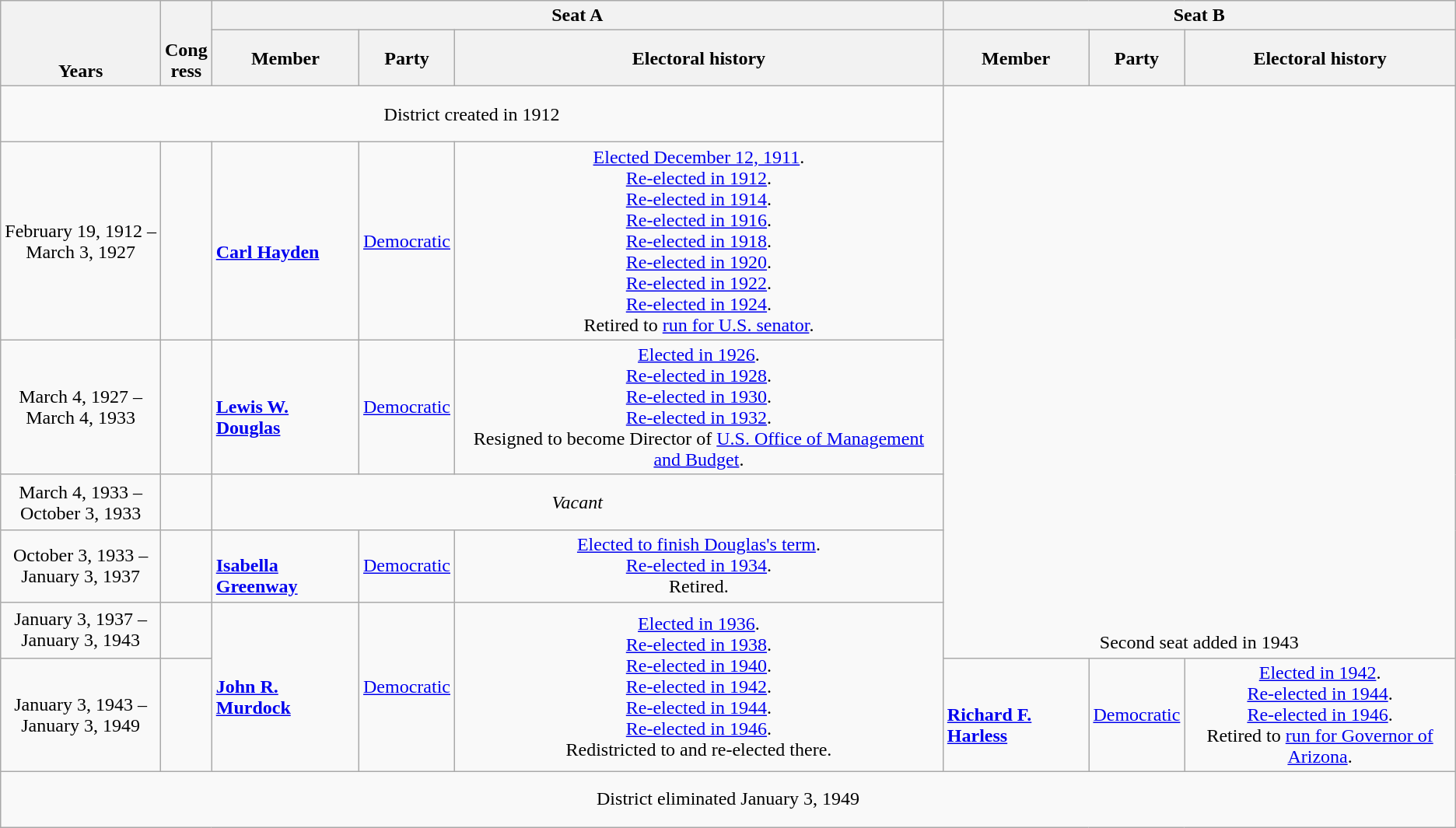<table class=wikitable style="text-align:center">
<tr valign=bottom>
<th rowspan=2>Years</th>
<th rowspan=2>Cong<br>ress</th>
<th colspan=3>Seat A</th>
<th colspan=3>Seat B</th>
</tr>
<tr style="height:3em">
<th>Member</th>
<th>Party</th>
<th>Electoral history</th>
<th>Member</th>
<th>Party</th>
<th>Electoral history</th>
</tr>
<tr style="height:3em">
<td colspan=5>District created in 1912</td>
<td rowspan=6 colspan=3 valign=bottom>Second seat added in 1943</td>
</tr>
<tr style="height:3em">
<td nowrap>February 19, 1912 –<br>March 3, 1927</td>
<td></td>
<td align=left><br><strong><a href='#'>Carl Hayden</a></strong><br></td>
<td><a href='#'>Democratic</a></td>
<td><a href='#'>Elected December 12, 1911</a>.<br><a href='#'>Re-elected in 1912</a>.<br><a href='#'>Re-elected in 1914</a>.<br><a href='#'>Re-elected in 1916</a>.<br><a href='#'>Re-elected in 1918</a>.<br><a href='#'>Re-elected in 1920</a>.<br><a href='#'>Re-elected in 1922</a>.<br><a href='#'>Re-elected in 1924</a>.<br>Retired to <a href='#'>run for U.S. senator</a>.</td>
</tr>
<tr style="height:3em">
<td nowrap>March 4, 1927 –<br>March 4, 1933</td>
<td></td>
<td align=left><br><strong><a href='#'>Lewis W. Douglas</a></strong><br></td>
<td><a href='#'>Democratic</a></td>
<td><a href='#'>Elected in 1926</a>.<br><a href='#'>Re-elected in 1928</a>.<br><a href='#'>Re-elected in 1930</a>.<br><a href='#'>Re-elected in 1932</a>.<br>Resigned to become Director of <a href='#'>U.S. Office of Management and Budget</a>.</td>
</tr>
<tr style="height:3em">
<td nowrap>March 4, 1933 –<br>October 3, 1933</td>
<td></td>
<td colspan=3><em>Vacant</em></td>
</tr>
<tr style="height:3em">
<td nowrap>October 3, 1933 –<br>January 3, 1937</td>
<td></td>
<td align=left><br><strong><a href='#'>Isabella Greenway</a></strong><br></td>
<td><a href='#'>Democratic</a></td>
<td><a href='#'>Elected to finish Douglas's term</a>.<br><a href='#'>Re-elected in 1934</a>.<br>Retired.</td>
</tr>
<tr style="height:3em">
<td nowrap>January 3, 1937 –<br>January 3, 1943</td>
<td></td>
<td align=left  rowspan=2><br><strong><a href='#'>John R. Murdock</a></strong><br></td>
<td rowspan=2 ><a href='#'>Democratic</a></td>
<td rowspan=2><a href='#'>Elected in 1936</a>.<br><a href='#'>Re-elected in 1938</a>.<br><a href='#'>Re-elected in 1940</a>.<br><a href='#'>Re-elected in 1942</a>.<br><a href='#'>Re-elected in 1944</a>.<br><a href='#'>Re-elected in 1946</a>.<br>Redistricted to  and re-elected there.</td>
</tr>
<tr style="height:3em">
<td nowrap>January 3, 1943 –<br>January 3, 1949</td>
<td></td>
<td align=left><br><strong><a href='#'>Richard F. Harless</a></strong><br></td>
<td><a href='#'>Democratic</a></td>
<td><a href='#'>Elected in 1942</a>.<br><a href='#'>Re-elected in 1944</a>.<br><a href='#'>Re-elected in 1946</a>.<br>Retired to <a href='#'>run for Governor of Arizona</a>.</td>
</tr>
<tr style="height:3em">
<td colspan=8>District eliminated January 3, 1949</td>
</tr>
</table>
